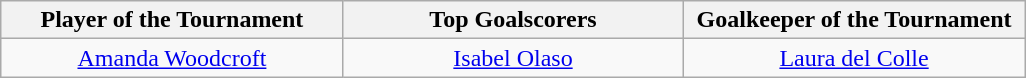<table class=wikitable style="margin:auto; text-align:center">
<tr>
<th style="width: 220px;">Player of the Tournament</th>
<th style="width: 220px;">Top Goalscorers</th>
<th style="width: 220px;">Goalkeeper of the Tournament</th>
</tr>
<tr>
<td> <a href='#'>Amanda Woodcroft</a></td>
<td> <a href='#'>Isabel Olaso</a></td>
<td> <a href='#'>Laura del Colle</a></td>
</tr>
</table>
